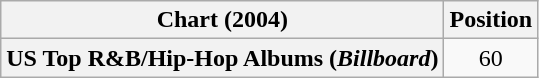<table class="wikitable plainrowheaders" style="text-align:center">
<tr>
<th scope="col">Chart (2004)</th>
<th scope="col">Position</th>
</tr>
<tr>
<th scope="row">US Top R&B/Hip-Hop Albums (<em>Billboard</em>)</th>
<td style="text-align:center;">60</td>
</tr>
</table>
